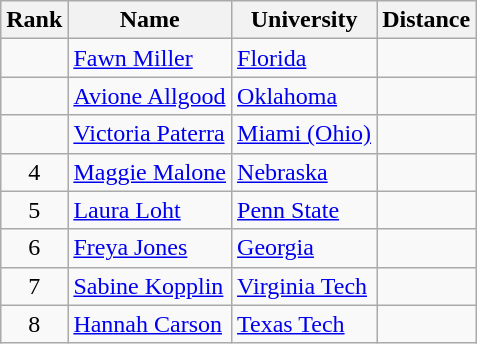<table class="wikitable sortable" style="text-align:center">
<tr>
<th>Rank</th>
<th>Name</th>
<th>University</th>
<th>Distance</th>
</tr>
<tr>
<td></td>
<td align=left><a href='#'>Fawn Miller</a></td>
<td align="left"><a href='#'>Florida</a></td>
<td></td>
</tr>
<tr>
<td></td>
<td align=left><a href='#'>Avione Allgood</a></td>
<td align="left"><a href='#'>Oklahoma</a></td>
<td></td>
</tr>
<tr>
<td></td>
<td align=left><a href='#'>Victoria Paterra</a></td>
<td align="left"><a href='#'>Miami (Ohio)</a></td>
<td></td>
</tr>
<tr>
<td>4</td>
<td align=left><a href='#'>Maggie Malone</a></td>
<td align=left><a href='#'>Nebraska</a></td>
<td></td>
</tr>
<tr>
<td>5</td>
<td align=left><a href='#'>Laura Loht</a></td>
<td align="left"><a href='#'>Penn State</a></td>
<td></td>
</tr>
<tr>
<td>6</td>
<td align=left><a href='#'>Freya Jones</a></td>
<td align=left><a href='#'>Georgia</a></td>
<td></td>
</tr>
<tr>
<td>7</td>
<td align=left><a href='#'>Sabine Kopplin</a></td>
<td align="left"><a href='#'>Virginia Tech</a></td>
<td></td>
</tr>
<tr>
<td>8</td>
<td align=left><a href='#'>Hannah Carson</a></td>
<td align="left"><a href='#'>Texas Tech</a></td>
<td></td>
</tr>
</table>
